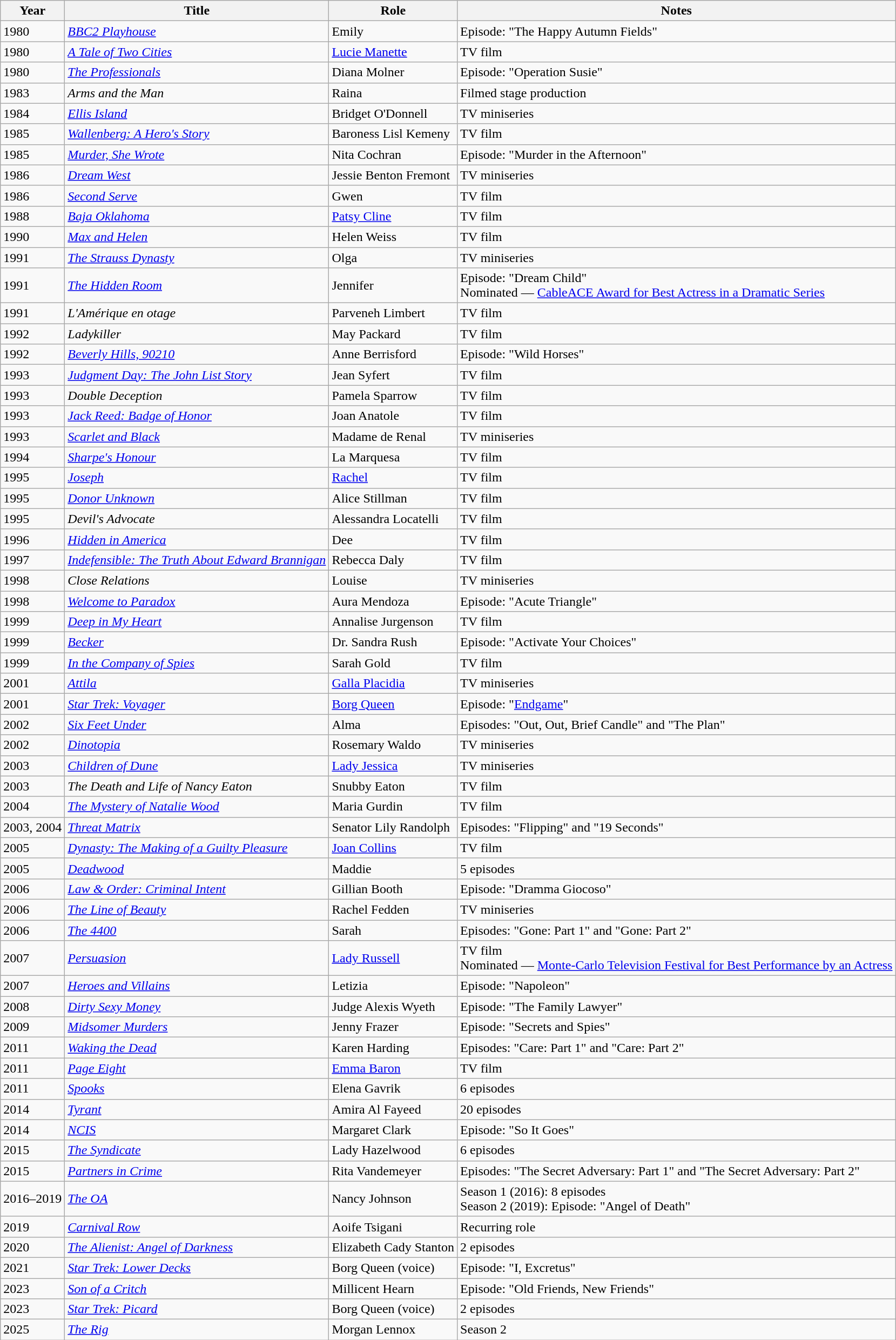<table class="wikitable sortable">
<tr>
<th>Year</th>
<th>Title</th>
<th>Role</th>
<th class="unsortable">Notes</th>
</tr>
<tr>
<td>1980</td>
<td><em><a href='#'>BBC2 Playhouse</a></em></td>
<td>Emily</td>
<td>Episode: "The Happy Autumn Fields"</td>
</tr>
<tr>
<td>1980</td>
<td data-sort-value="Tale of Two Cities, A"><em><a href='#'>A Tale of Two Cities</a></em></td>
<td><a href='#'>Lucie Manette</a></td>
<td>TV film</td>
</tr>
<tr>
<td>1980</td>
<td data-sort-value="Professionals, The"><em><a href='#'>The Professionals</a></em></td>
<td>Diana Molner</td>
<td>Episode: "Operation Susie"</td>
</tr>
<tr>
<td>1983</td>
<td><em>Arms and the Man</em></td>
<td>Raina</td>
<td>Filmed stage production</td>
</tr>
<tr>
<td>1984</td>
<td><em><a href='#'>Ellis Island</a></em></td>
<td>Bridget O'Donnell</td>
<td>TV miniseries</td>
</tr>
<tr>
<td>1985</td>
<td><em><a href='#'>Wallenberg: A Hero's Story</a></em></td>
<td>Baroness Lisl Kemeny</td>
<td>TV film</td>
</tr>
<tr>
<td>1985</td>
<td><em><a href='#'>Murder, She Wrote</a></em></td>
<td>Nita Cochran</td>
<td>Episode: "Murder in the Afternoon"</td>
</tr>
<tr>
<td>1986</td>
<td><em><a href='#'>Dream West</a></em></td>
<td>Jessie Benton Fremont</td>
<td>TV miniseries</td>
</tr>
<tr>
<td>1986</td>
<td><em><a href='#'>Second Serve</a></em></td>
<td>Gwen</td>
<td>TV film</td>
</tr>
<tr>
<td>1988</td>
<td><em><a href='#'>Baja Oklahoma</a></em></td>
<td><a href='#'>Patsy Cline</a></td>
<td>TV film</td>
</tr>
<tr>
<td>1990</td>
<td><em><a href='#'>Max and Helen</a></em></td>
<td>Helen Weiss</td>
<td>TV film</td>
</tr>
<tr>
<td>1991</td>
<td><em><a href='#'>The Strauss Dynasty</a></em></td>
<td>Olga</td>
<td>TV miniseries</td>
</tr>
<tr>
<td>1991</td>
<td data-sort-value="Hidden Room, The"><em><a href='#'>The Hidden Room</a></em></td>
<td>Jennifer</td>
<td>Episode: "Dream Child"<br>Nominated — <a href='#'>CableACE Award for Best Actress in a Dramatic Series</a></td>
</tr>
<tr>
<td>1991</td>
<td><em>L'Amérique en otage</em></td>
<td>Parveneh Limbert</td>
<td>TV film</td>
</tr>
<tr>
<td>1992</td>
<td><em>Ladykiller</em></td>
<td>May Packard</td>
<td>TV film</td>
</tr>
<tr>
<td>1992</td>
<td><em><a href='#'>Beverly Hills, 90210</a></em></td>
<td>Anne Berrisford</td>
<td>Episode: "Wild Horses"</td>
</tr>
<tr>
<td>1993</td>
<td><em><a href='#'>Judgment Day: The John List Story</a></em></td>
<td>Jean Syfert</td>
<td>TV film</td>
</tr>
<tr>
<td>1993</td>
<td><em>Double Deception</em></td>
<td>Pamela Sparrow</td>
<td>TV film</td>
</tr>
<tr>
<td>1993</td>
<td><em><a href='#'>Jack Reed: Badge of Honor</a></em></td>
<td>Joan Anatole</td>
<td>TV film</td>
</tr>
<tr>
<td>1993</td>
<td><em><a href='#'>Scarlet and Black</a></em></td>
<td>Madame de Renal</td>
<td>TV miniseries</td>
</tr>
<tr>
<td>1994</td>
<td><em><a href='#'>Sharpe's Honour</a></em></td>
<td>La Marquesa</td>
<td>TV film</td>
</tr>
<tr>
<td>1995</td>
<td><em><a href='#'>Joseph</a></em></td>
<td><a href='#'>Rachel</a></td>
<td>TV film</td>
</tr>
<tr>
<td>1995</td>
<td><em><a href='#'>Donor Unknown</a></em></td>
<td>Alice Stillman</td>
<td>TV film</td>
</tr>
<tr>
<td>1995</td>
<td><em>Devil's Advocate</em></td>
<td>Alessandra Locatelli</td>
<td>TV film</td>
</tr>
<tr>
<td>1996</td>
<td><em><a href='#'>Hidden in America</a></em></td>
<td>Dee</td>
<td>TV film</td>
</tr>
<tr>
<td>1997</td>
<td><em><a href='#'>Indefensible: The Truth About Edward Brannigan</a></em></td>
<td>Rebecca Daly</td>
<td>TV film</td>
</tr>
<tr>
<td>1998</td>
<td><em>Close Relations</em></td>
<td>Louise</td>
<td>TV miniseries</td>
</tr>
<tr>
<td>1998</td>
<td><em><a href='#'>Welcome to Paradox</a></em></td>
<td>Aura Mendoza</td>
<td>Episode: "Acute Triangle"</td>
</tr>
<tr>
<td>1999</td>
<td><em><a href='#'>Deep in My Heart</a></em></td>
<td>Annalise Jurgenson</td>
<td>TV film</td>
</tr>
<tr>
<td>1999</td>
<td><em><a href='#'>Becker</a></em></td>
<td>Dr. Sandra Rush</td>
<td>Episode: "Activate Your Choices"</td>
</tr>
<tr>
<td>1999</td>
<td><em><a href='#'>In the Company of Spies</a></em></td>
<td>Sarah Gold</td>
<td>TV film</td>
</tr>
<tr>
<td>2001</td>
<td><em><a href='#'>Attila</a></em></td>
<td><a href='#'>Galla Placidia</a></td>
<td>TV miniseries</td>
</tr>
<tr>
<td>2001</td>
<td><em><a href='#'>Star Trek: Voyager</a></em></td>
<td><a href='#'>Borg Queen</a></td>
<td>Episode: "<a href='#'>Endgame</a>"</td>
</tr>
<tr>
<td>2002</td>
<td><em><a href='#'>Six Feet Under</a></em></td>
<td>Alma</td>
<td>Episodes: "Out, Out, Brief Candle" and "The Plan"</td>
</tr>
<tr>
<td>2002</td>
<td><em><a href='#'>Dinotopia</a></em></td>
<td>Rosemary Waldo</td>
<td>TV miniseries</td>
</tr>
<tr>
<td>2003</td>
<td><em><a href='#'>Children of Dune</a></em></td>
<td><a href='#'>Lady Jessica</a></td>
<td>TV miniseries</td>
</tr>
<tr>
<td>2003</td>
<td data-sort-value="Death and Life of Nancy Eaton, The"><em>The Death and Life of Nancy Eaton</em></td>
<td>Snubby Eaton</td>
<td>TV film</td>
</tr>
<tr>
<td>2004</td>
<td data-sort-value="Mystery of Natalie Wood, The"><em><a href='#'>The Mystery of Natalie Wood</a></em></td>
<td>Maria Gurdin</td>
<td>TV film</td>
</tr>
<tr>
<td>2003, 2004</td>
<td><em><a href='#'>Threat Matrix</a></em></td>
<td>Senator Lily Randolph</td>
<td>Episodes: "Flipping" and "19 Seconds"</td>
</tr>
<tr>
<td>2005</td>
<td><em><a href='#'>Dynasty: The Making of a Guilty Pleasure</a></em></td>
<td><a href='#'>Joan Collins</a></td>
<td>TV film</td>
</tr>
<tr>
<td>2005</td>
<td><em><a href='#'>Deadwood</a></em></td>
<td>Maddie</td>
<td>5 episodes</td>
</tr>
<tr>
<td>2006</td>
<td><em><a href='#'>Law & Order: Criminal Intent</a></em></td>
<td>Gillian Booth</td>
<td>Episode: "Dramma Giocoso"</td>
</tr>
<tr>
<td>2006</td>
<td data-sort-value="Line of Beauty, The"><em><a href='#'>The Line of Beauty</a></em></td>
<td>Rachel Fedden</td>
<td>TV miniseries</td>
</tr>
<tr>
<td>2006</td>
<td data-sort-value="4400, The"><em><a href='#'>The 4400</a></em></td>
<td>Sarah</td>
<td>Episodes: "Gone: Part 1" and "Gone: Part 2"</td>
</tr>
<tr>
<td>2007</td>
<td><em><a href='#'>Persuasion</a></em></td>
<td><a href='#'>Lady Russell</a></td>
<td>TV film<br>Nominated — <a href='#'>Monte-Carlo Television Festival for Best Performance by an Actress</a></td>
</tr>
<tr>
<td>2007</td>
<td><em><a href='#'>Heroes and Villains</a></em></td>
<td>Letizia</td>
<td>Episode: "Napoleon"</td>
</tr>
<tr>
<td>2008</td>
<td><em><a href='#'>Dirty Sexy Money</a></em></td>
<td>Judge Alexis Wyeth</td>
<td>Episode: "The Family Lawyer"</td>
</tr>
<tr>
<td>2009</td>
<td><em><a href='#'>Midsomer Murders</a></em></td>
<td>Jenny Frazer</td>
<td>Episode: "Secrets and Spies"</td>
</tr>
<tr>
<td>2011</td>
<td><em><a href='#'>Waking the Dead</a></em></td>
<td>Karen Harding</td>
<td>Episodes: "Care: Part 1" and "Care: Part 2"</td>
</tr>
<tr>
<td>2011</td>
<td><em><a href='#'>Page Eight</a></em></td>
<td><a href='#'>Emma Baron</a></td>
<td>TV film</td>
</tr>
<tr>
<td>2011</td>
<td><em><a href='#'>Spooks</a></em></td>
<td>Elena Gavrik</td>
<td>6 episodes</td>
</tr>
<tr>
<td>2014</td>
<td><em><a href='#'>Tyrant</a></em></td>
<td>Amira Al Fayeed</td>
<td>20 episodes</td>
</tr>
<tr>
<td>2014</td>
<td><em><a href='#'>NCIS</a></em></td>
<td>Margaret Clark</td>
<td>Episode: "So It Goes"</td>
</tr>
<tr>
<td>2015</td>
<td data-sort-value="Syndicate, The"><em><a href='#'>The Syndicate</a></em></td>
<td>Lady Hazelwood</td>
<td>6 episodes</td>
</tr>
<tr>
<td>2015</td>
<td><em><a href='#'>Partners in Crime</a></em></td>
<td>Rita Vandemeyer</td>
<td>Episodes: "The Secret Adversary: Part 1" and "The Secret Adversary: Part 2"</td>
</tr>
<tr>
<td>2016–2019</td>
<td data-sort-value="OA, The"><em><a href='#'>The OA</a></em></td>
<td>Nancy Johnson</td>
<td>Season 1 (2016): 8 episodes<br>Season 2 (2019): Episode: "Angel of Death"</td>
</tr>
<tr>
<td>2019</td>
<td><em><a href='#'>Carnival Row</a></em></td>
<td>Aoife Tsigani</td>
<td>Recurring role</td>
</tr>
<tr>
<td>2020</td>
<td data-sort-value="Alienist: Angel of Darkness, The"><em><a href='#'>The Alienist: Angel of Darkness</a></em></td>
<td>Elizabeth Cady Stanton</td>
<td>2 episodes</td>
</tr>
<tr>
<td>2021</td>
<td><em><a href='#'>Star Trek: Lower Decks</a></em></td>
<td>Borg Queen (voice)</td>
<td>Episode: "I, Excretus"</td>
</tr>
<tr>
<td>2023</td>
<td><em><a href='#'>Son of a Critch</a></em></td>
<td>Millicent Hearn</td>
<td>Episode: "Old Friends, New Friends"</td>
</tr>
<tr>
<td>2023</td>
<td><em><a href='#'>Star Trek: Picard</a></em></td>
<td>Borg Queen (voice)</td>
<td>2 episodes</td>
</tr>
<tr>
<td>2025</td>
<td><em><a href='#'>The Rig</a></em></td>
<td>Morgan Lennox</td>
<td>Season 2</td>
</tr>
</table>
